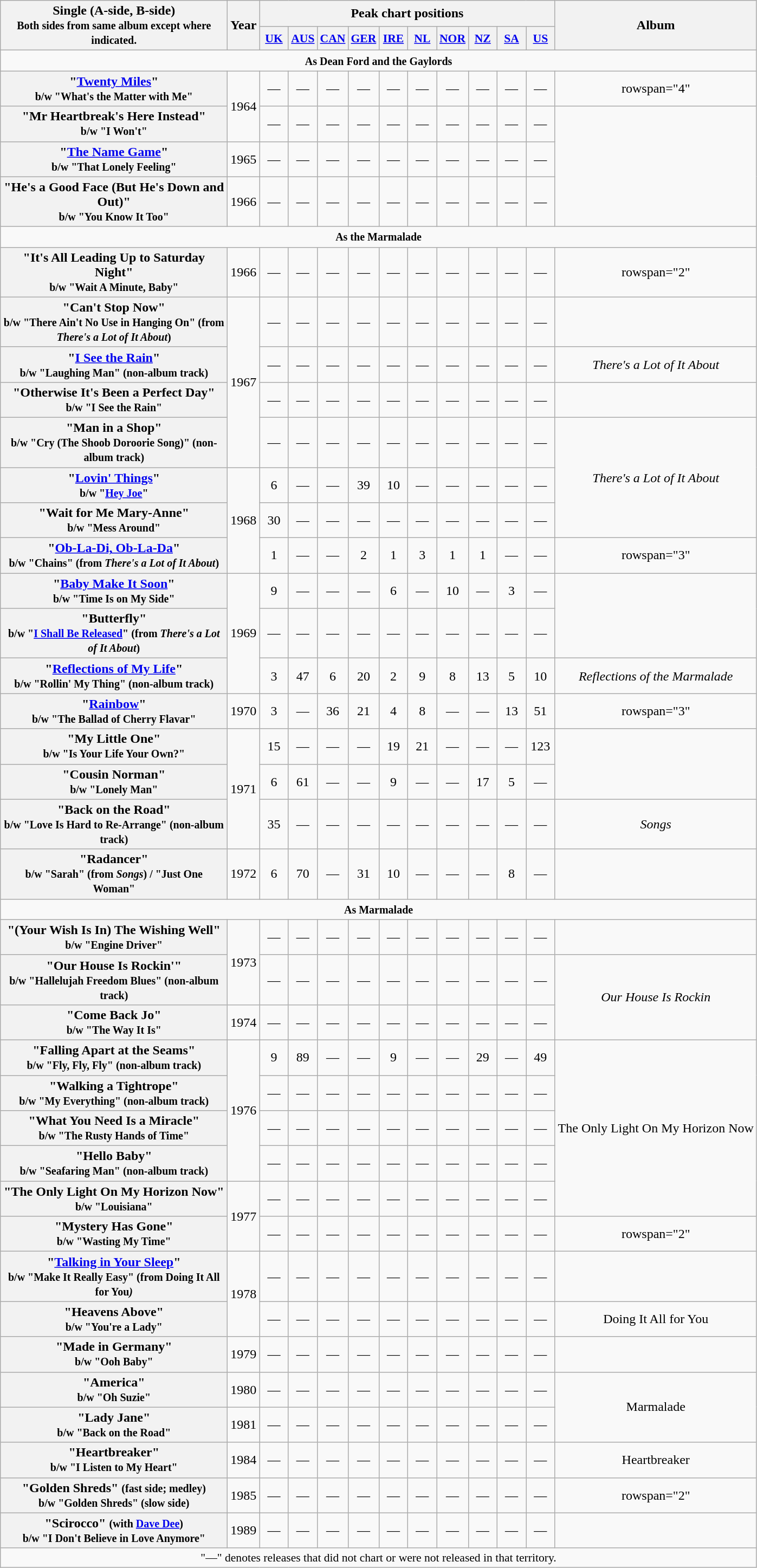<table class="wikitable plainrowheaders" style="text-align:center;">
<tr>
<th rowspan="2" scope="col" style="width:17em;">Single (A-side, B-side)<br><small>Both sides from same album except where indicated.</small></th>
<th rowspan="2" scope="col" style="width:2em;">Year</th>
<th colspan="10">Peak chart positions</th>
<th rowspan="2">Album</th>
</tr>
<tr>
<th scope="col" style="width:2em;font-size:90%;"><a href='#'>UK</a><br></th>
<th scope="col" style="width:2em;font-size:90%;"><a href='#'>AUS</a><br></th>
<th scope="col" style="width:2em;font-size:90%;"><a href='#'>CAN</a><br></th>
<th scope="col" style="width:2em;font-size:90%;"><a href='#'>GER</a><br></th>
<th scope="col" style="width:2em;font-size:90%;"><a href='#'>IRE</a><br></th>
<th scope="col" style="width:2em;font-size:90%;"><a href='#'>NL</a><br></th>
<th scope="col" style="width:2em;font-size:90%;"><a href='#'>NOR</a><br></th>
<th scope="col" style="width:2em;font-size:90%;"><a href='#'>NZ</a><br></th>
<th scope="col" style="width:2em;font-size:90%;"><a href='#'>SA</a><br></th>
<th scope="col" style="width:2em;font-size:90%;"><a href='#'>US</a><br></th>
</tr>
<tr>
<td colspan="13" align="center"><small><strong>As Dean Ford and the Gaylords</strong></small></td>
</tr>
<tr>
<th scope="row">"<a href='#'>Twenty Miles</a>"<br><small>b/w "What's the Matter with Me"</small></th>
<td rowspan="2">1964</td>
<td>—</td>
<td>—</td>
<td>—</td>
<td>—</td>
<td>—</td>
<td>—</td>
<td>—</td>
<td>—</td>
<td>—</td>
<td>—</td>
<td>rowspan="4" </td>
</tr>
<tr>
<th scope="row">"Mr Heartbreak's Here Instead"<br><small>b/w "I Won't"</small></th>
<td>—</td>
<td>—</td>
<td>—</td>
<td>—</td>
<td>—</td>
<td>—</td>
<td>—</td>
<td>—</td>
<td>—</td>
<td>—</td>
</tr>
<tr>
<th scope="row">"<a href='#'>The Name Game</a>"<br><small>b/w "That Lonely Feeling"</small></th>
<td>1965</td>
<td>—</td>
<td>—</td>
<td>—</td>
<td>—</td>
<td>—</td>
<td>—</td>
<td>—</td>
<td>—</td>
<td>—</td>
<td>—</td>
</tr>
<tr>
<th scope="row">"He's a Good Face (But He's Down and Out)"<br><small>b/w "You Know It Too"</small></th>
<td>1966</td>
<td>—</td>
<td>—</td>
<td>—</td>
<td>—</td>
<td>—</td>
<td>—</td>
<td>—</td>
<td>—</td>
<td>—</td>
<td>—</td>
</tr>
<tr>
<td colspan="13" align="center"><small><strong>As the Marmalade</strong></small></td>
</tr>
<tr>
<th scope="row">"It's All Leading Up to Saturday Night"<br><small>b/w "Wait A Minute, Baby"</small></th>
<td>1966</td>
<td>—</td>
<td>—</td>
<td>—</td>
<td>—</td>
<td>—</td>
<td>—</td>
<td>—</td>
<td>—</td>
<td>—</td>
<td>—</td>
<td>rowspan="2" </td>
</tr>
<tr>
<th scope="row">"Can't Stop Now"<br><small>b/w "There Ain't No Use in Hanging On" (from <em>There's a Lot of It About</em>)</small></th>
<td rowspan="4">1967</td>
<td>—</td>
<td>—</td>
<td>—</td>
<td>—</td>
<td>—</td>
<td>—</td>
<td>—</td>
<td>—</td>
<td>—</td>
<td>—</td>
</tr>
<tr>
<th scope="row">"<a href='#'>I See the Rain</a>"<br><small>b/w "Laughing Man" (non-album track)</small></th>
<td>—</td>
<td>—</td>
<td>—</td>
<td>—</td>
<td>—</td>
<td>—</td>
<td>—</td>
<td>—</td>
<td>—</td>
<td>—</td>
<td><em>There's a Lot of It About</em></td>
</tr>
<tr>
<th scope="row">"Otherwise It's Been a Perfect Day" <br><small>b/w "I See the Rain"</small></th>
<td>—</td>
<td>—</td>
<td>—</td>
<td>—</td>
<td>—</td>
<td>—</td>
<td>—</td>
<td>—</td>
<td>—</td>
<td>—</td>
<td></td>
</tr>
<tr>
<th scope="row">"Man in a Shop"<br><small>b/w "Cry (The Shoob Doroorie Song)" (non-album track)</small></th>
<td>—</td>
<td>—</td>
<td>—</td>
<td>—</td>
<td>—</td>
<td>—</td>
<td>—</td>
<td>—</td>
<td>—</td>
<td>—</td>
<td rowspan="3"><em>There's a Lot of It About</em></td>
</tr>
<tr>
<th scope="row">"<a href='#'>Lovin' Things</a>"<br><small>b/w "<a href='#'>Hey Joe</a>"</small></th>
<td rowspan="3">1968</td>
<td>6</td>
<td>—</td>
<td>—</td>
<td>39</td>
<td>10</td>
<td>—</td>
<td>—</td>
<td>—</td>
<td>—</td>
<td>—</td>
</tr>
<tr>
<th scope="row">"Wait for Me Mary-Anne"<br><small>b/w "Mess Around"</small></th>
<td>30</td>
<td>—</td>
<td>—</td>
<td>—</td>
<td>—</td>
<td>—</td>
<td>—</td>
<td>—</td>
<td>—</td>
<td>—</td>
</tr>
<tr>
<th scope="row">"<a href='#'>Ob-La-Di, Ob-La-Da</a>"<br><small>b/w "Chains" (from <em>There's a Lot of It About</em>)</small></th>
<td>1</td>
<td>—</td>
<td>—</td>
<td>2</td>
<td>1</td>
<td>3</td>
<td>1</td>
<td>1</td>
<td>—</td>
<td>—</td>
<td>rowspan="3" </td>
</tr>
<tr>
<th scope="row">"<a href='#'>Baby Make It Soon</a>"<br><small>b/w "Time Is on My Side"</small></th>
<td rowspan="3">1969</td>
<td>9</td>
<td>—</td>
<td>—</td>
<td>—</td>
<td>6</td>
<td>—</td>
<td>10</td>
<td>—</td>
<td>3</td>
<td>—</td>
</tr>
<tr>
<th scope="row">"Butterfly"<br><small>b/w "<a href='#'>I Shall Be Released</a>" (from <em>There's a Lot of It About</em>)</small></th>
<td>—</td>
<td>—</td>
<td>—</td>
<td>—</td>
<td>—</td>
<td>—</td>
<td>—</td>
<td>—</td>
<td>—</td>
<td>—</td>
</tr>
<tr>
<th scope="row">"<a href='#'>Reflections of My Life</a>"<br><small>b/w "Rollin' My Thing" (non-album track)</small></th>
<td>3</td>
<td>47</td>
<td>6</td>
<td>20</td>
<td>2</td>
<td>9</td>
<td>8</td>
<td>13</td>
<td>5</td>
<td>10</td>
<td><em>Reflections of the Marmalade</em></td>
</tr>
<tr>
<th scope="row">"<a href='#'>Rainbow</a>"<br><small>b/w "The Ballad of Cherry Flavar"</small></th>
<td>1970</td>
<td>3</td>
<td>—</td>
<td>36</td>
<td>21</td>
<td>4</td>
<td>8</td>
<td>—</td>
<td>—</td>
<td>13</td>
<td>51</td>
<td>rowspan="3" </td>
</tr>
<tr>
<th scope="row">"My Little One"<br><small>b/w "Is Your Life Your Own?"</small></th>
<td rowspan="3">1971</td>
<td>15</td>
<td>—</td>
<td>—</td>
<td>—</td>
<td>19</td>
<td>21</td>
<td>—</td>
<td>—</td>
<td>—</td>
<td>123</td>
</tr>
<tr>
<th scope="row">"Cousin Norman"<br><small>b/w "Lonely Man"</small></th>
<td>6</td>
<td>61</td>
<td>—</td>
<td>—</td>
<td>9</td>
<td>—</td>
<td>—</td>
<td>17</td>
<td>5</td>
<td>—</td>
</tr>
<tr>
<th scope="row">"Back on the Road"<br><small>b/w "Love Is Hard to Re-Arrange" (non-album track)</small></th>
<td>35</td>
<td>—</td>
<td>—</td>
<td>—</td>
<td>—</td>
<td>—</td>
<td>—</td>
<td>—</td>
<td>—</td>
<td>—</td>
<td><em>Songs</em></td>
</tr>
<tr>
<th scope="row">"Radancer"<br><small>b/w "Sarah" (from <em>Songs</em>) / "Just One Woman"</small></th>
<td>1972</td>
<td>6</td>
<td>70</td>
<td>—</td>
<td>31</td>
<td>10</td>
<td>—</td>
<td>—</td>
<td>—</td>
<td>8</td>
<td>—</td>
<td></td>
</tr>
<tr>
<td colspan="13" align="center"><small><strong>As Marmalade</strong></small></td>
</tr>
<tr>
<th scope="row">"(Your Wish Is In) The Wishing Well"<br><small>b/w "Engine Driver"</small></th>
<td rowspan="2">1973</td>
<td>—</td>
<td>—</td>
<td>—</td>
<td>—</td>
<td>—</td>
<td>—</td>
<td>—</td>
<td>—</td>
<td>—</td>
<td>—</td>
<td></td>
</tr>
<tr>
<th scope="row">"Our House Is Rockin'"<br><small>b/w "Hallelujah Freedom Blues" (non-album track)</small></th>
<td>—</td>
<td>—</td>
<td>—</td>
<td>—</td>
<td>—</td>
<td>—</td>
<td>—</td>
<td>—</td>
<td>—</td>
<td>—</td>
<td rowspan="2"><em>Our House Is Rockin<strong></td>
</tr>
<tr>
<th scope="row">"Come Back Jo"<br><small>b/w "The Way It Is"</small></th>
<td>1974</td>
<td>—</td>
<td>—</td>
<td>—</td>
<td>—</td>
<td>—</td>
<td>—</td>
<td>—</td>
<td>—</td>
<td>—</td>
<td>—</td>
</tr>
<tr>
<th scope="row">"Falling Apart at the Seams"<br><small>b/w "Fly, Fly, Fly" (non-album track)</small></th>
<td rowspan="4">1976</td>
<td>9</td>
<td>89</td>
<td>—</td>
<td>—</td>
<td>9</td>
<td>—</td>
<td>—</td>
<td>29</td>
<td>—</td>
<td>49</td>
<td rowspan="5"></em>The Only Light On My Horizon Now<em></td>
</tr>
<tr>
<th scope="row">"Walking a Tightrope"<br><small>b/w "My Everything" (non-album track)</small></th>
<td>—</td>
<td>—</td>
<td>—</td>
<td>—</td>
<td>—</td>
<td>—</td>
<td>—</td>
<td>—</td>
<td>—</td>
<td>—</td>
</tr>
<tr>
<th scope="row">"What You Need Is a Miracle"<br><small>b/w "The Rusty Hands of Time"</small></th>
<td>—</td>
<td>—</td>
<td>—</td>
<td>—</td>
<td>—</td>
<td>—</td>
<td>—</td>
<td>—</td>
<td>—</td>
<td>—</td>
</tr>
<tr>
<th scope="row">"Hello Baby"<br><small>b/w "Seafaring Man" (non-album track)</small></th>
<td>—</td>
<td>—</td>
<td>—</td>
<td>—</td>
<td>—</td>
<td>—</td>
<td>—</td>
<td>—</td>
<td>—</td>
<td>—</td>
</tr>
<tr>
<th scope="row">"The Only Light On My Horizon Now"<br><small>b/w "Louisiana"</small></th>
<td rowspan="2">1977</td>
<td>—</td>
<td>—</td>
<td>—</td>
<td>—</td>
<td>—</td>
<td>—</td>
<td>—</td>
<td>—</td>
<td>—</td>
<td>—</td>
</tr>
<tr>
<th scope="row">"Mystery Has Gone"<br><small>b/w "Wasting My Time"</small></th>
<td>—</td>
<td>—</td>
<td>—</td>
<td>—</td>
<td>—</td>
<td>—</td>
<td>—</td>
<td>—</td>
<td>—</td>
<td>—</td>
<td>rowspan="2" </td>
</tr>
<tr>
<th scope="row">"<a href='#'>Talking in Your Sleep</a>"<br><small>b/w "Make It Really Easy" (from </em>Doing It All for You<em>)</small></th>
<td rowspan="2">1978</td>
<td>—</td>
<td>—</td>
<td>—</td>
<td>—</td>
<td>—</td>
<td>—</td>
<td>—</td>
<td>—</td>
<td>—</td>
<td>—</td>
</tr>
<tr>
<th scope="row">"Heavens Above"<br><small>b/w "You're a Lady"</small></th>
<td>—</td>
<td>—</td>
<td>—</td>
<td>—</td>
<td>—</td>
<td>—</td>
<td>—</td>
<td>—</td>
<td>—</td>
<td>—</td>
<td></em>Doing It All for You<em></td>
</tr>
<tr>
<th scope="row">"Made in Germany"<br><small>b/w "Ooh Baby"</small></th>
<td>1979</td>
<td>—</td>
<td>—</td>
<td>—</td>
<td>—</td>
<td>—</td>
<td>—</td>
<td>—</td>
<td>—</td>
<td>—</td>
<td>—</td>
<td></td>
</tr>
<tr>
<th scope="row">"America" <br><small>b/w "Oh Suzie"</small></th>
<td>1980</td>
<td>—</td>
<td>—</td>
<td>—</td>
<td>—</td>
<td>—</td>
<td>—</td>
<td>—</td>
<td>—</td>
<td>—</td>
<td>—</td>
<td rowspan="2"></em>Marmalade<em></td>
</tr>
<tr>
<th scope="row">"Lady Jane" <br><small>b/w "Back on the Road"</small></th>
<td>1981</td>
<td>—</td>
<td>—</td>
<td>—</td>
<td>—</td>
<td>—</td>
<td>—</td>
<td>—</td>
<td>—</td>
<td>—</td>
<td>—</td>
</tr>
<tr>
<th scope="row">"Heartbreaker"<br><small>b/w "I Listen to My Heart"</small></th>
<td>1984</td>
<td>—</td>
<td>—</td>
<td>—</td>
<td>—</td>
<td>—</td>
<td>—</td>
<td>—</td>
<td>—</td>
<td>—</td>
<td>—</td>
<td></em>Heartbreaker<em></td>
</tr>
<tr>
<th scope="row">"Golden Shreds" <small>(fast side; medley)</small><br><small>b/w "Golden Shreds" (slow side)</small></th>
<td>1985</td>
<td>—</td>
<td>—</td>
<td>—</td>
<td>—</td>
<td>—</td>
<td>—</td>
<td>—</td>
<td>—</td>
<td>—</td>
<td>—</td>
<td>rowspan="2" </td>
</tr>
<tr>
<th scope="row">"Scirocco" <small>(with <a href='#'>Dave Dee</a>)</small> <br><small>b/w "I Don't Believe in Love Anymore"</small></th>
<td>1989</td>
<td>—</td>
<td>—</td>
<td>—</td>
<td>—</td>
<td>—</td>
<td>—</td>
<td>—</td>
<td>—</td>
<td>—</td>
<td>—</td>
</tr>
<tr>
<td colspan="13" style="font-size:90%">"—" denotes releases that did not chart or were not released in that territory.</td>
</tr>
</table>
